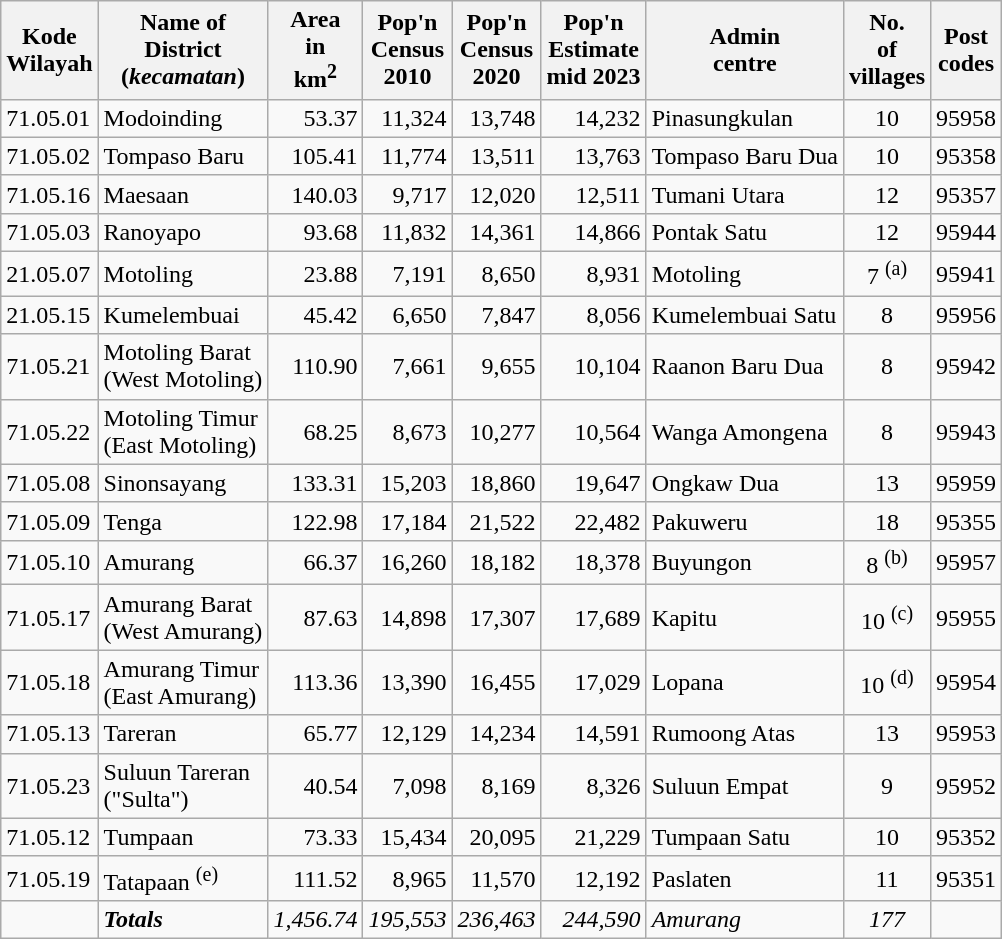<table class="sortable wikitable">
<tr>
<th>Kode <br>Wilayah</th>
<th>Name of<br>District<br>(<em>kecamatan</em>)</th>
<th>Area <br> in <br>km<sup>2</sup></th>
<th>Pop'n<br>Census<br>2010</th>
<th>Pop'n<br>Census<br>2020</th>
<th>Pop'n<br>Estimate<br>mid 2023</th>
<th>Admin<br>centre</th>
<th>No. <br>of<br>villages</th>
<th>Post<br>codes</th>
</tr>
<tr>
<td>71.05.01</td>
<td>Modoinding</td>
<td align="right">53.37</td>
<td align="right">11,324</td>
<td align="right">13,748</td>
<td align="right">14,232</td>
<td>Pinasungkulan</td>
<td align="center">10</td>
<td>95958</td>
</tr>
<tr>
<td>71.05.02</td>
<td>Tompaso Baru</td>
<td align="right">105.41</td>
<td align="right">11,774</td>
<td align="right">13,511</td>
<td align="right">13,763</td>
<td>Tompaso Baru Dua</td>
<td align="center">10</td>
<td>95358</td>
</tr>
<tr>
<td>71.05.16</td>
<td>Maesaan</td>
<td align="right">140.03</td>
<td align="right">9,717</td>
<td align="right">12,020</td>
<td align="right">12,511</td>
<td>Tumani Utara</td>
<td align="center">12</td>
<td>95357</td>
</tr>
<tr>
<td>71.05.03</td>
<td>Ranoyapo</td>
<td align="right">93.68</td>
<td align="right">11,832</td>
<td align="right">14,361</td>
<td align="right">14,866</td>
<td>Pontak Satu</td>
<td align="center">12</td>
<td>95944</td>
</tr>
<tr>
<td>21.05.07</td>
<td>Motoling</td>
<td align="right">23.88</td>
<td align="right">7,191</td>
<td align="right">8,650</td>
<td align="right">8,931</td>
<td>Motoling</td>
<td align="center">7 <sup>(a)</sup></td>
<td>95941</td>
</tr>
<tr>
<td>21.05.15</td>
<td>Kumelembuai</td>
<td align="right">45.42</td>
<td align="right">6,650</td>
<td align="right">7,847</td>
<td align="right">8,056</td>
<td>Kumelembuai Satu</td>
<td align="center">8</td>
<td>95956</td>
</tr>
<tr>
<td>71.05.21</td>
<td>Motoling Barat <br>(West Motoling)</td>
<td align="right">110.90</td>
<td align="right">7,661</td>
<td align="right">9,655</td>
<td align="right">10,104</td>
<td>Raanon Baru Dua</td>
<td align="center">8</td>
<td>95942</td>
</tr>
<tr>
<td>71.05.22</td>
<td>Motoling Timur <br>(East Motoling)</td>
<td align="right">68.25</td>
<td align="right">8,673</td>
<td align="right">10,277</td>
<td align="right">10,564</td>
<td>Wanga Amongena</td>
<td align="center">8</td>
<td>95943</td>
</tr>
<tr>
<td>71.05.08</td>
<td>Sinonsayang</td>
<td align="right">133.31</td>
<td align="right">15,203</td>
<td align="right">18,860</td>
<td align="right">19,647</td>
<td>Ongkaw Dua</td>
<td align="center">13</td>
<td>95959</td>
</tr>
<tr>
<td>71.05.09</td>
<td>Tenga</td>
<td align="right">122.98</td>
<td align="right">17,184</td>
<td align="right">21,522</td>
<td align="right">22,482</td>
<td>Pakuweru</td>
<td align="center">18</td>
<td>95355</td>
</tr>
<tr>
<td>71.05.10</td>
<td>Amurang</td>
<td align="right">66.37</td>
<td align="right">16,260</td>
<td align="right">18,182</td>
<td align="right">18,378</td>
<td>Buyungon</td>
<td align="center">8 <sup>(b)</sup></td>
<td>95957</td>
</tr>
<tr>
<td>71.05.17</td>
<td>Amurang Barat <br>(West Amurang)</td>
<td align="right">87.63</td>
<td align="right">14,898</td>
<td align="right">17,307</td>
<td align="right">17,689</td>
<td>Kapitu</td>
<td align="center">10 <sup>(c)</sup></td>
<td>95955</td>
</tr>
<tr>
<td>71.05.18</td>
<td>Amurang Timur <br>(East Amurang)</td>
<td align="right">113.36</td>
<td align="right">13,390</td>
<td align="right">16,455</td>
<td align="right">17,029</td>
<td>Lopana</td>
<td align="center">10 <sup>(d)</sup></td>
<td>95954</td>
</tr>
<tr>
<td>71.05.13</td>
<td>Tareran</td>
<td align="right">65.77</td>
<td align="right">12,129</td>
<td align="right">14,234</td>
<td align="right">14,591</td>
<td>Rumoong Atas</td>
<td align="center">13</td>
<td>95953</td>
</tr>
<tr>
<td>71.05.23</td>
<td>Suluun Tareran <br>("Sulta")</td>
<td align="right">40.54</td>
<td align="right">7,098</td>
<td align="right">8,169</td>
<td align="right">8,326</td>
<td>Suluun Empat</td>
<td align="center">9</td>
<td>95952</td>
</tr>
<tr>
<td>71.05.12</td>
<td>Tumpaan</td>
<td align="right">73.33</td>
<td align="right">15,434</td>
<td align="right">20,095</td>
<td align="right">21,229</td>
<td>Tumpaan Satu</td>
<td align="center">10</td>
<td>95352</td>
</tr>
<tr>
<td>71.05.19</td>
<td>Tatapaan <sup>(e)</sup></td>
<td align="right">111.52</td>
<td align="right">8,965</td>
<td align="right">11,570</td>
<td align="right">12,192</td>
<td>Paslaten</td>
<td align="center">11</td>
<td>95351</td>
</tr>
<tr>
<td></td>
<td><strong><em>Totals</em></strong></td>
<td align="right"><em>1,456.74</em></td>
<td align="right"><em>195,553</em></td>
<td align="right"><em>236,463</em></td>
<td align="right"><em>244,590</em></td>
<td><em>Amurang</em></td>
<td align="center"><em>177</em></td>
<td></td>
</tr>
</table>
